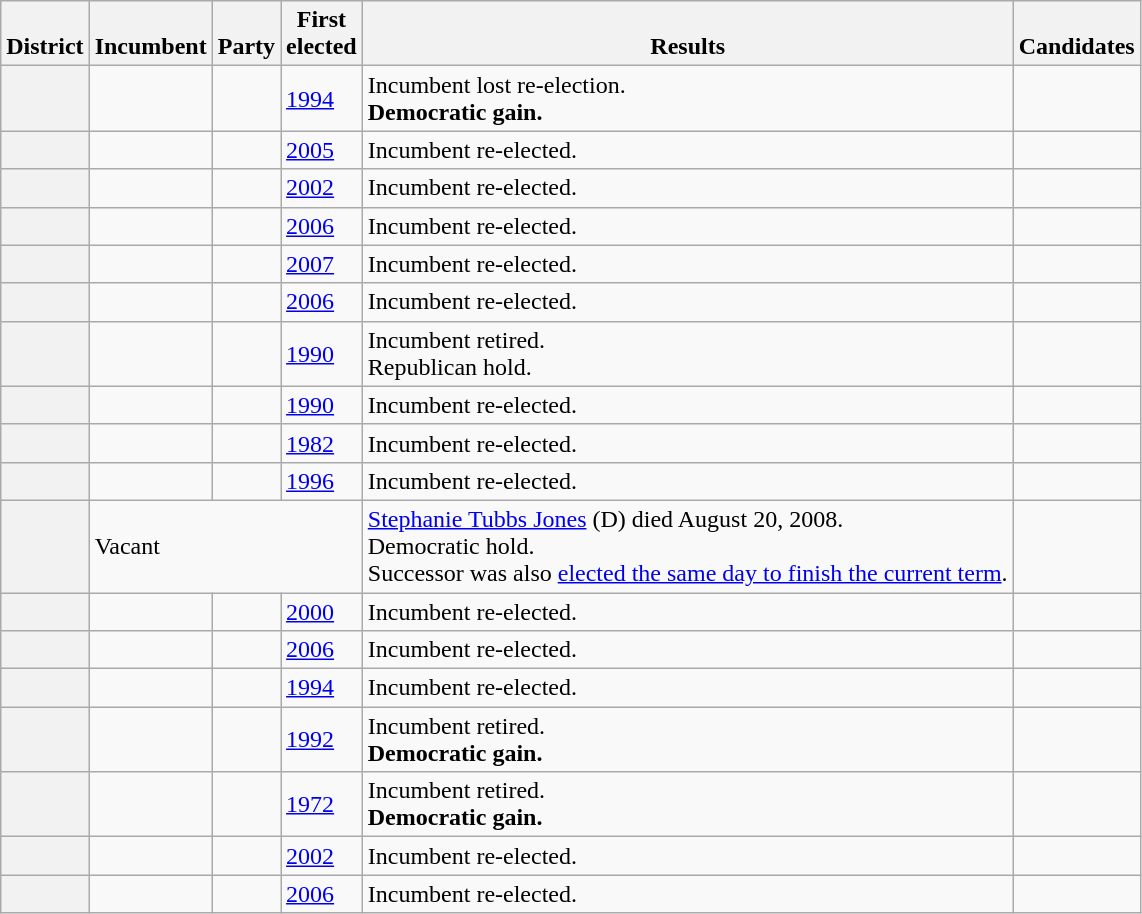<table class="wikitable sortable">
<tr valign=bottom>
<th>District</th>
<th>Incumbent</th>
<th>Party</th>
<th>First<br>elected</th>
<th>Results</th>
<th>Candidates</th>
</tr>
<tr>
<th></th>
<td></td>
<td></td>
<td><a href='#'>1994</a></td>
<td>Incumbent lost re-election.<br><strong>Democratic gain.</strong></td>
<td nowrap></td>
</tr>
<tr>
<th></th>
<td></td>
<td></td>
<td><a href='#'>2005</a></td>
<td>Incumbent re-elected.</td>
<td nowrap></td>
</tr>
<tr>
<th></th>
<td></td>
<td></td>
<td><a href='#'>2002</a></td>
<td>Incumbent re-elected.</td>
<td nowrap></td>
</tr>
<tr>
<th></th>
<td></td>
<td></td>
<td><a href='#'>2006</a></td>
<td>Incumbent re-elected.</td>
<td nowrap></td>
</tr>
<tr>
<th></th>
<td></td>
<td></td>
<td><a href='#'>2007</a></td>
<td>Incumbent re-elected.</td>
<td nowrap></td>
</tr>
<tr>
<th></th>
<td></td>
<td></td>
<td><a href='#'>2006</a></td>
<td>Incumbent re-elected.</td>
<td nowrap></td>
</tr>
<tr>
<th></th>
<td></td>
<td></td>
<td><a href='#'>1990</a></td>
<td>Incumbent retired.<br>Republican hold.</td>
<td nowrap></td>
</tr>
<tr>
<th></th>
<td></td>
<td></td>
<td><a href='#'>1990</a></td>
<td>Incumbent re-elected.</td>
<td nowrap></td>
</tr>
<tr>
<th></th>
<td></td>
<td></td>
<td><a href='#'>1982</a></td>
<td>Incumbent re-elected.</td>
<td nowrap></td>
</tr>
<tr>
<th></th>
<td></td>
<td></td>
<td><a href='#'>1996</a></td>
<td>Incumbent re-elected.</td>
<td nowrap></td>
</tr>
<tr>
<th></th>
<td colspan=3>Vacant</td>
<td><a href='#'>Stephanie Tubbs Jones</a> (D) died August 20, 2008.<br>Democratic hold.<br>Successor was also <a href='#'>elected the same day to finish the current term</a>.</td>
<td nowrap></td>
</tr>
<tr>
<th></th>
<td></td>
<td></td>
<td><a href='#'>2000</a></td>
<td>Incumbent re-elected.</td>
<td nowrap></td>
</tr>
<tr>
<th></th>
<td></td>
<td></td>
<td><a href='#'>2006</a></td>
<td>Incumbent re-elected.</td>
<td nowrap></td>
</tr>
<tr>
<th></th>
<td></td>
<td></td>
<td><a href='#'>1994</a></td>
<td>Incumbent re-elected.</td>
<td nowrap></td>
</tr>
<tr>
<th></th>
<td></td>
<td></td>
<td><a href='#'>1992</a></td>
<td>Incumbent retired.<br><strong>Democratic gain.</strong></td>
<td nowrap></td>
</tr>
<tr>
<th></th>
<td></td>
<td></td>
<td><a href='#'>1972</a></td>
<td>Incumbent retired.<br><strong>Democratic gain.</strong></td>
<td nowrap></td>
</tr>
<tr>
<th></th>
<td></td>
<td></td>
<td><a href='#'>2002</a></td>
<td>Incumbent re-elected.</td>
<td nowrap></td>
</tr>
<tr>
<th></th>
<td></td>
<td></td>
<td><a href='#'>2006</a></td>
<td>Incumbent re-elected.</td>
<td nowrap></td>
</tr>
</table>
